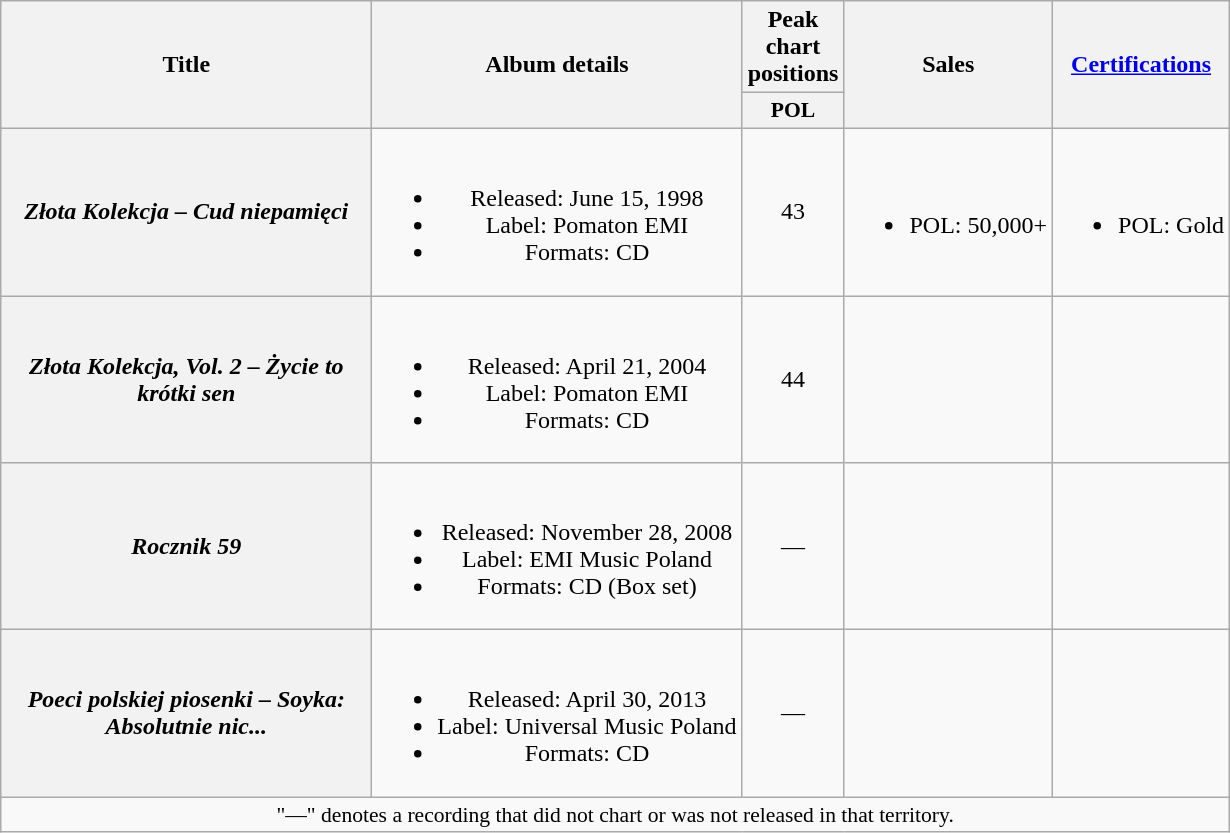<table class="wikitable plainrowheaders" style="text-align:center;">
<tr>
<th scope="col" rowspan="2" style="width:15em;">Title</th>
<th scope="col" rowspan="2">Album details</th>
<th scope="col">Peak chart positions</th>
<th scope="col" rowspan="2">Sales</th>
<th scope="col" rowspan="2"><a href='#'>Certifications</a></th>
</tr>
<tr>
<th scope="col" style="width:3em;font-size:90%;">POL<br></th>
</tr>
<tr>
<th scope="row"><em>Złota Kolekcja – Cud niepamięci</em></th>
<td><br><ul><li>Released: June 15, 1998</li><li>Label: Pomaton EMI</li><li>Formats: CD</li></ul></td>
<td>43</td>
<td><br><ul><li>POL: 50,000+</li></ul></td>
<td><br><ul><li>POL: Gold</li></ul></td>
</tr>
<tr>
<th scope="row"><em>Złota Kolekcja, Vol. 2 – Życie to krótki sen</em></th>
<td><br><ul><li>Released: April 21, 2004</li><li>Label: Pomaton EMI</li><li>Formats: CD</li></ul></td>
<td>44</td>
<td></td>
<td></td>
</tr>
<tr>
<th scope="row"><em>Rocznik 59</em></th>
<td><br><ul><li>Released: November 28, 2008</li><li>Label: EMI Music Poland</li><li>Formats: CD (Box set)</li></ul></td>
<td>—</td>
<td></td>
<td></td>
</tr>
<tr>
<th scope="row"><em>Poeci polskiej piosenki – Soyka: Absolutnie nic...</em></th>
<td><br><ul><li>Released: April 30, 2013</li><li>Label: Universal Music Poland</li><li>Formats: CD</li></ul></td>
<td>—</td>
<td></td>
<td></td>
</tr>
<tr>
<td colspan="20" style="font-size:90%">"—" denotes a recording that did not chart or was not released in that territory.</td>
</tr>
</table>
